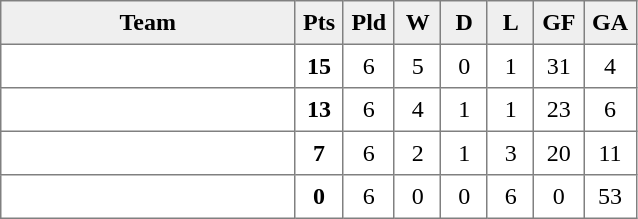<table style=border-collapse:collapse border=1 cellspacing=0 cellpadding=5>
<tr style="text-align:center; background:#efefef;">
<th width=185>Team</th>
<th width=20>Pts</th>
<th width=20>Pld</th>
<th width=20>W</th>
<th width=20>D</th>
<th width=20>L</th>
<th width=20>GF</th>
<th width=20>GA</th>
</tr>
<tr align=center>
<td align=left></td>
<td><strong>15</strong></td>
<td>6</td>
<td>5</td>
<td>0</td>
<td>1</td>
<td>31</td>
<td>4</td>
</tr>
<tr align=center>
<td align=left></td>
<td><strong>13</strong></td>
<td>6</td>
<td>4</td>
<td>1</td>
<td>1</td>
<td>23</td>
<td>6</td>
</tr>
<tr align=center>
<td align=left></td>
<td><strong>7</strong></td>
<td>6</td>
<td>2</td>
<td>1</td>
<td>3</td>
<td>20</td>
<td>11</td>
</tr>
<tr align=center>
<td align=left></td>
<td><strong>0</strong></td>
<td>6</td>
<td>0</td>
<td>0</td>
<td>6</td>
<td>0</td>
<td>53</td>
</tr>
</table>
